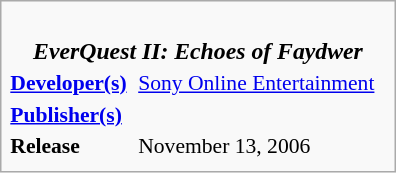<table class="infobox" style="float:right; width:264px; font-size:90%;">
<tr>
<td colspan=2 style="font-size:110%; text-align:center;"><br><strong><em>EverQuest II: Echoes of Faydwer</em></strong><br></td>
</tr>
<tr>
<td><strong><a href='#'>Developer(s)</a></strong></td>
<td><a href='#'>Sony Online Entertainment</a></td>
</tr>
<tr>
<td><strong><a href='#'>Publisher(s)</a></strong></td>
<td></td>
</tr>
<tr>
<td><strong>Release</strong></td>
<td>November 13, 2006</td>
</tr>
<tr>
</tr>
</table>
